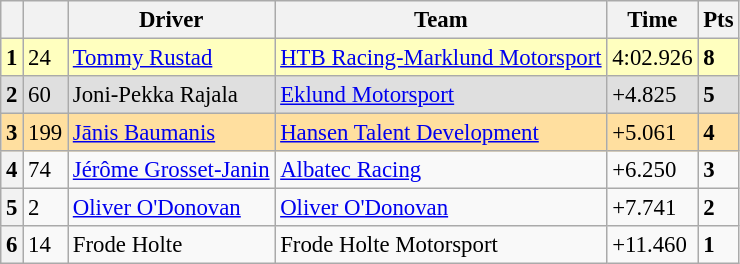<table class=wikitable style="font-size:95%">
<tr>
<th></th>
<th></th>
<th>Driver</th>
<th>Team</th>
<th>Time</th>
<th>Pts</th>
</tr>
<tr>
<th style="background:#ffffbf;">1</th>
<td style="background:#ffffbf;">24</td>
<td style="background:#ffffbf;"> <a href='#'>Tommy Rustad</a></td>
<td style="background:#ffffbf;"><a href='#'>HTB Racing-Marklund Motorsport</a></td>
<td style="background:#ffffbf;">4:02.926</td>
<td style="background:#ffffbf;"><strong>8</strong></td>
</tr>
<tr>
<th style="background:#dfdfdf;">2</th>
<td style="background:#dfdfdf;">60</td>
<td style="background:#dfdfdf;"> Joni-Pekka Rajala</td>
<td style="background:#dfdfdf;"><a href='#'>Eklund Motorsport</a></td>
<td style="background:#dfdfdf;">+4.825</td>
<td style="background:#dfdfdf;"><strong>5</strong></td>
</tr>
<tr>
<th style="background:#ffdf9f;">3</th>
<td style="background:#ffdf9f;">199</td>
<td style="background:#ffdf9f;"> <a href='#'>Jānis Baumanis</a></td>
<td style="background:#ffdf9f;"><a href='#'>Hansen Talent Development</a></td>
<td style="background:#ffdf9f;">+5.061</td>
<td style="background:#ffdf9f;"><strong>4</strong></td>
</tr>
<tr>
<th>4</th>
<td>74</td>
<td> <a href='#'>Jérôme Grosset-Janin</a></td>
<td><a href='#'>Albatec Racing</a></td>
<td>+6.250</td>
<td><strong>3</strong></td>
</tr>
<tr>
<th>5</th>
<td>2</td>
<td> <a href='#'>Oliver O'Donovan</a></td>
<td><a href='#'>Oliver O'Donovan</a></td>
<td>+7.741</td>
<td><strong>2</strong></td>
</tr>
<tr>
<th>6</th>
<td>14</td>
<td> Frode Holte</td>
<td>Frode Holte Motorsport</td>
<td>+11.460</td>
<td><strong>1</strong></td>
</tr>
</table>
